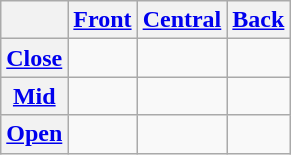<table class="wikitable" style="text-align:center">
<tr>
<th></th>
<th><a href='#'>Front</a></th>
<th><a href='#'>Central</a></th>
<th><a href='#'>Back</a></th>
</tr>
<tr>
<th><a href='#'>Close</a></th>
<td></td>
<td></td>
<td></td>
</tr>
<tr>
<th><a href='#'>Mid</a></th>
<td></td>
<td></td>
<td></td>
</tr>
<tr>
<th><a href='#'>Open</a></th>
<td></td>
<td></td>
<td></td>
</tr>
</table>
